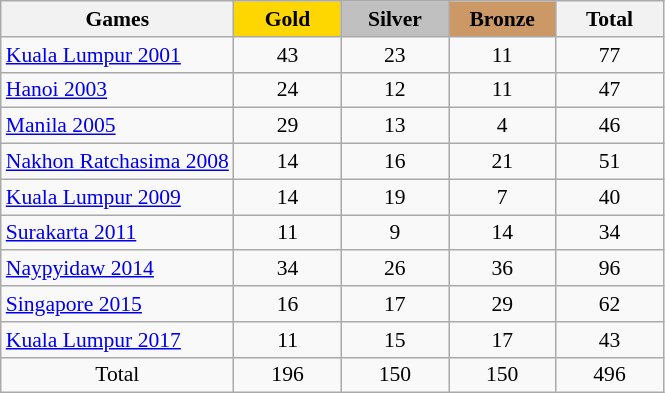<table class="wikitable" style="text-align:center; font-size:90%;">
<tr>
<th>Games</th>
<td style="background:gold; width:4.5em; font-weight:bold;">Gold</td>
<td style="background:silver; width:4.5em; font-weight:bold;">Silver</td>
<td style="background:#cc9966; width:4.5em; font-weight:bold;">Bronze</td>
<th style="width:4.5em; font-weight:bold;">Total</th>
</tr>
<tr>
<td align=left><a href='#'>Kuala Lumpur 2001</a></td>
<td>43</td>
<td>23</td>
<td>11</td>
<td>77</td>
</tr>
<tr>
<td align=left><a href='#'>Hanoi 2003</a></td>
<td>24</td>
<td>12</td>
<td>11</td>
<td>47</td>
</tr>
<tr>
<td align=left><a href='#'>Manila 2005</a></td>
<td>29</td>
<td>13</td>
<td>4</td>
<td>46</td>
</tr>
<tr>
<td align=left><a href='#'>Nakhon Ratchasima 2008</a></td>
<td>14</td>
<td>16</td>
<td>21</td>
<td>51</td>
</tr>
<tr>
<td align=left><a href='#'>Kuala Lumpur 2009</a></td>
<td>14</td>
<td>19</td>
<td>7</td>
<td>40</td>
</tr>
<tr>
<td align=left><a href='#'>Surakarta 2011</a></td>
<td>11</td>
<td>9</td>
<td>14</td>
<td>34</td>
</tr>
<tr>
<td align=left><a href='#'>Naypyidaw 2014</a></td>
<td>34</td>
<td>26</td>
<td>36</td>
<td>96</td>
</tr>
<tr>
<td align=left><a href='#'>Singapore 2015</a></td>
<td>16</td>
<td>17</td>
<td>29</td>
<td>62</td>
</tr>
<tr>
<td align=left><a href='#'>Kuala Lumpur 2017</a></td>
<td>11</td>
<td>15</td>
<td>17</td>
<td>43</td>
</tr>
<tr>
<td>Total</td>
<td>196</td>
<td>150</td>
<td>150</td>
<td>496</td>
</tr>
</table>
